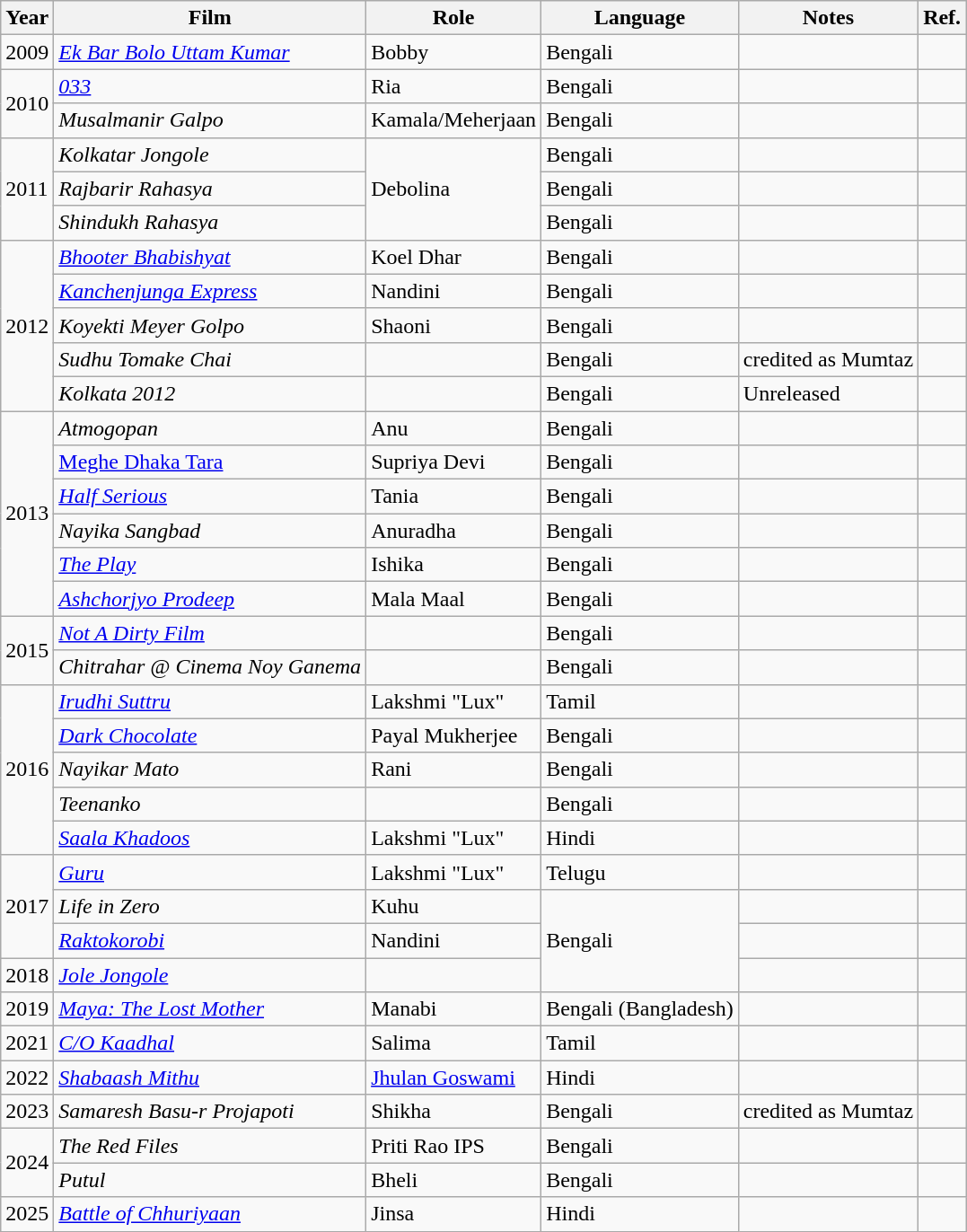<table class="wikitable sortable">
<tr>
<th>Year</th>
<th>Film</th>
<th>Role</th>
<th>Language</th>
<th>Notes</th>
<th>Ref.</th>
</tr>
<tr>
<td>2009</td>
<td><em><a href='#'>Ek Bar Bolo Uttam Kumar</a></em></td>
<td>Bobby</td>
<td>Bengali</td>
<td></td>
<td></td>
</tr>
<tr>
<td rowspan=2>2010</td>
<td><em><a href='#'>033</a></em></td>
<td>Ria</td>
<td>Bengali</td>
<td></td>
<td></td>
</tr>
<tr>
<td><em>Musalmanir Galpo</em></td>
<td>Kamala/Meherjaan</td>
<td>Bengali</td>
<td></td>
<td></td>
</tr>
<tr>
<td rowspan=3>2011</td>
<td><em>Kolkatar Jongole</em></td>
<td rowspan=3>Debolina</td>
<td>Bengali</td>
<td></td>
<td></td>
</tr>
<tr>
<td><em>Rajbarir Rahasya</em></td>
<td>Bengali</td>
<td></td>
<td></td>
</tr>
<tr>
<td><em>Shindukh Rahasya</em></td>
<td>Bengali</td>
<td></td>
<td></td>
</tr>
<tr>
<td rowspan=5>2012</td>
<td><em><a href='#'>Bhooter Bhabishyat</a></em></td>
<td>Koel Dhar</td>
<td>Bengali</td>
<td></td>
<td></td>
</tr>
<tr>
<td><em><a href='#'>Kanchenjunga Express</a></em></td>
<td>Nandini</td>
<td>Bengali</td>
<td></td>
<td></td>
</tr>
<tr>
<td><em>Koyekti Meyer Golpo</em></td>
<td>Shaoni</td>
<td>Bengali</td>
<td></td>
<td></td>
</tr>
<tr>
<td><em>Sudhu Tomake Chai</em></td>
<td></td>
<td>Bengali</td>
<td>credited as Mumtaz</td>
<td></td>
</tr>
<tr>
<td><em>Kolkata 2012</em></td>
<td></td>
<td>Bengali</td>
<td>Unreleased</td>
<td></td>
</tr>
<tr>
<td rowspan=6>2013</td>
<td><em>Atmogopan</em></td>
<td>Anu</td>
<td>Bengali</td>
<td></td>
<td></td>
</tr>
<tr>
<td><a href='#'>Meghe Dhaka Tara</a></td>
<td>Supriya Devi</td>
<td>Bengali</td>
<td></td>
<td></td>
</tr>
<tr>
<td><em><a href='#'>Half Serious</a></em></td>
<td>Tania</td>
<td>Bengali</td>
<td></td>
<td></td>
</tr>
<tr>
<td><em>Nayika Sangbad</em></td>
<td>Anuradha</td>
<td>Bengali</td>
<td></td>
<td></td>
</tr>
<tr>
<td><em><a href='#'>The Play</a></em></td>
<td>Ishika</td>
<td>Bengali</td>
<td></td>
<td></td>
</tr>
<tr>
<td><em><a href='#'>Ashchorjyo Prodeep</a></em></td>
<td>Mala Maal</td>
<td>Bengali</td>
<td></td>
<td></td>
</tr>
<tr>
<td rowspan=2>2015</td>
<td><em><a href='#'>Not A Dirty Film</a></em></td>
<td></td>
<td>Bengali</td>
<td></td>
<td></td>
</tr>
<tr>
<td><em>Chitrahar @ Cinema Noy Ganema</em></td>
<td></td>
<td>Bengali</td>
<td></td>
<td></td>
</tr>
<tr>
<td rowspan=5>2016</td>
<td><em><a href='#'>Irudhi Suttru</a></em></td>
<td>Lakshmi "Lux"</td>
<td>Tamil</td>
<td></td>
<td></td>
</tr>
<tr>
<td><em><a href='#'>Dark Chocolate</a></em></td>
<td>Payal Mukherjee</td>
<td>Bengali</td>
<td></td>
<td></td>
</tr>
<tr>
<td><em>Nayikar Mato</em></td>
<td>Rani</td>
<td>Bengali</td>
<td></td>
<td></td>
</tr>
<tr>
<td><em>Teenanko</em></td>
<td></td>
<td>Bengali</td>
<td></td>
<td></td>
</tr>
<tr>
<td><em><a href='#'>Saala Khadoos</a></em></td>
<td>Lakshmi "Lux"</td>
<td>Hindi</td>
<td></td>
<td></td>
</tr>
<tr>
<td rowspan=3>2017</td>
<td><em><a href='#'>Guru</a></em></td>
<td>Lakshmi "Lux"</td>
<td>Telugu</td>
<td></td>
<td></td>
</tr>
<tr>
<td><em>Life in Zero</em></td>
<td>Kuhu</td>
<td rowspan=3>Bengali</td>
<td></td>
<td></td>
</tr>
<tr>
<td><em><a href='#'>Raktokorobi</a></em></td>
<td>Nandini</td>
<td></td>
<td></td>
</tr>
<tr>
<td>2018</td>
<td><em><a href='#'>Jole Jongole</a></em></td>
<td></td>
<td></td>
<td></td>
</tr>
<tr>
<td>2019</td>
<td><em><a href='#'>Maya: The Lost Mother</a></em></td>
<td>Manabi</td>
<td>Bengali (Bangladesh)</td>
<td></td>
<td></td>
</tr>
<tr>
<td>2021</td>
<td><em><a href='#'>C/O Kaadhal</a></em></td>
<td>Salima</td>
<td>Tamil</td>
<td></td>
<td></td>
</tr>
<tr>
<td>2022</td>
<td><em><a href='#'>Shabaash Mithu</a></em></td>
<td><a href='#'>Jhulan Goswami</a></td>
<td>Hindi</td>
<td></td>
<td></td>
</tr>
<tr>
<td>2023</td>
<td><em>Samaresh Basu-r Projapoti</em></td>
<td>Shikha</td>
<td>Bengali</td>
<td>credited as Mumtaz</td>
<td></td>
</tr>
<tr>
<td rowspan=2>2024</td>
<td><em>The Red Files</em></td>
<td>Priti Rao IPS</td>
<td>Bengali</td>
<td></td>
<td></td>
</tr>
<tr>
<td><em>Putul</em></td>
<td>Bheli</td>
<td>Bengali</td>
<td></td>
<td></td>
</tr>
<tr>
<td>2025</td>
<td><em><a href='#'>Battle of Chhuriyaan</a></em></td>
<td>Jinsa</td>
<td>Hindi</td>
<td></td>
<td></td>
</tr>
</table>
